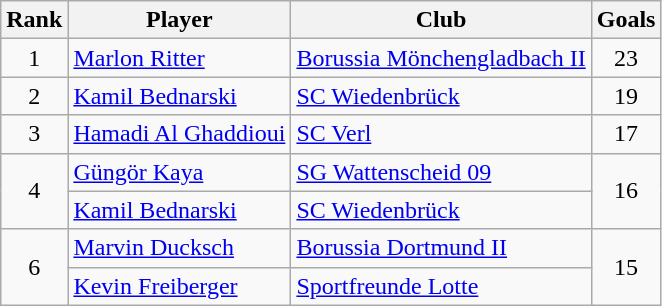<table class="wikitable sortable" style="text-align:center">
<tr>
<th>Rank</th>
<th>Player</th>
<th>Club</th>
<th>Goals</th>
</tr>
<tr>
<td>1</td>
<td align="left"> <a href='#'>Marlon Ritter</a></td>
<td align="left"><a href='#'>Borussia Mönchengladbach II</a></td>
<td>23</td>
</tr>
<tr>
<td>2</td>
<td align="left"> <a href='#'>Kamil Bednarski</a></td>
<td align="left"><a href='#'>SC Wiedenbrück</a></td>
<td>19</td>
</tr>
<tr>
<td>3</td>
<td align="left"> <a href='#'>Hamadi Al Ghaddioui</a></td>
<td align="left"><a href='#'>SC Verl</a></td>
<td>17</td>
</tr>
<tr>
<td rowspan=2>4</td>
<td align="left"> <a href='#'>Güngör Kaya</a></td>
<td align="left"><a href='#'>SG Wattenscheid 09</a></td>
<td rowspan=2>16</td>
</tr>
<tr>
<td align="left"> <a href='#'>Kamil Bednarski</a></td>
<td align="left"><a href='#'>SC Wiedenbrück</a></td>
</tr>
<tr>
<td rowspan=2>6</td>
<td align="left"> <a href='#'>Marvin Ducksch</a></td>
<td align="left"><a href='#'>Borussia Dortmund II</a></td>
<td rowspan=2>15</td>
</tr>
<tr>
<td align="left"> <a href='#'>Kevin Freiberger</a></td>
<td align="left"><a href='#'>Sportfreunde Lotte</a></td>
</tr>
</table>
